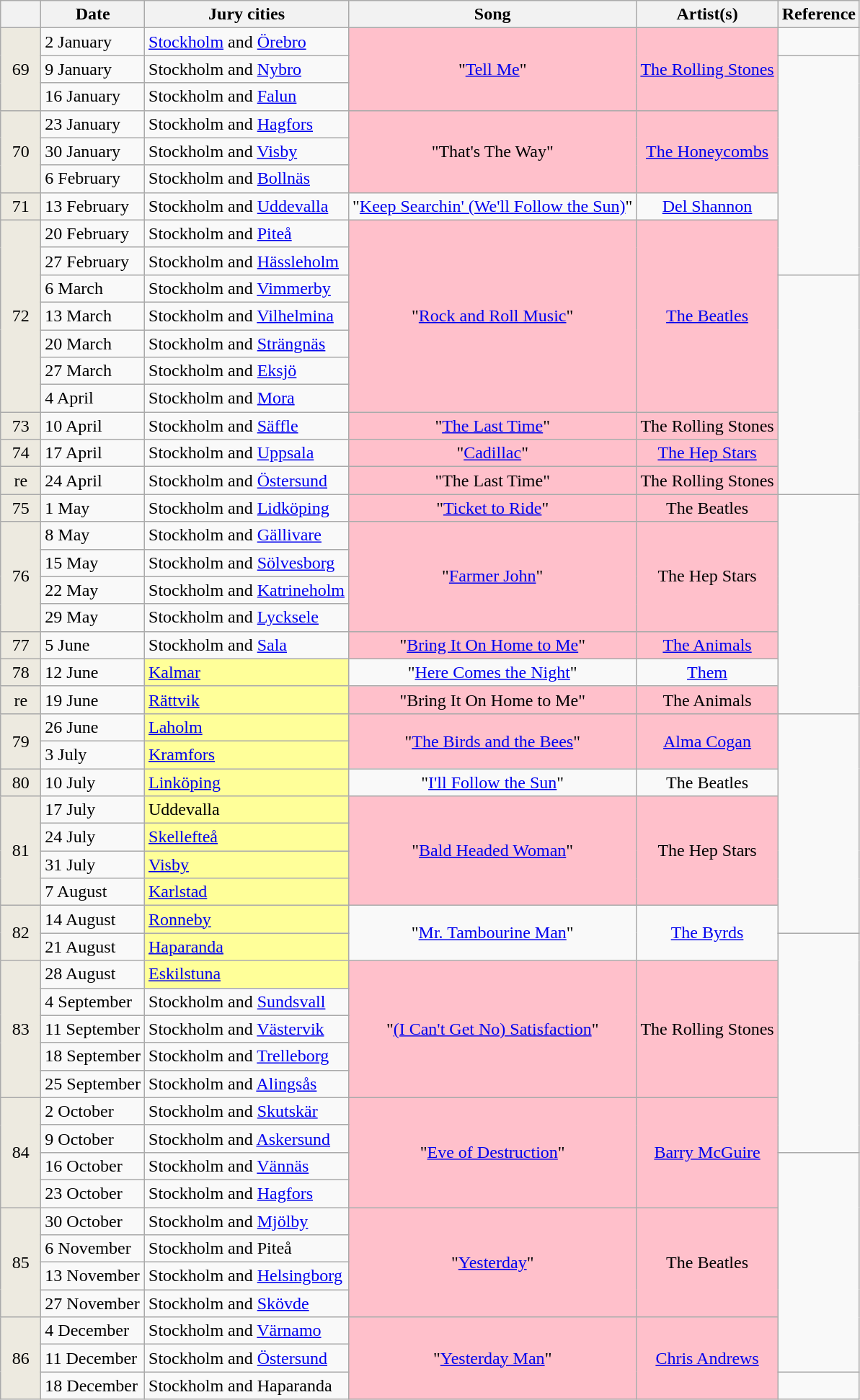<table class="wikitable">
<tr>
<th width="30"></th>
<th>Date</th>
<th>Jury cities</th>
<th>Song</th>
<th>Artist(s)</th>
<th>Reference</th>
</tr>
<tr>
<td rowspan="3" align="center" bgcolor="#EDEAE0">69</td>
<td>2 January</td>
<td><a href='#'>Stockholm</a> and <a href='#'>Örebro</a></td>
<td rowspan="3" align="center" bgcolor="pink">"<a href='#'>Tell Me</a>"</td>
<td rowspan="3" align="center" bgcolor="pink"><a href='#'>The Rolling Stones</a></td>
<td align="center"></td>
</tr>
<tr>
<td>9 January</td>
<td>Stockholm and <a href='#'>Nybro</a></td>
<td rowspan="8" align="center"></td>
</tr>
<tr>
<td>16 January</td>
<td>Stockholm and <a href='#'>Falun</a></td>
</tr>
<tr>
<td rowspan="3" align="center" bgcolor="#EDEAE0">70</td>
<td>23 January</td>
<td>Stockholm and <a href='#'>Hagfors</a></td>
<td rowspan="3" align="center" bgcolor="pink">"That's The Way"</td>
<td rowspan="3" align="center" bgcolor="pink"><a href='#'>The Honeycombs</a></td>
</tr>
<tr>
<td>30 January</td>
<td>Stockholm and <a href='#'>Visby</a></td>
</tr>
<tr>
<td>6 February</td>
<td>Stockholm and <a href='#'>Bollnäs</a></td>
</tr>
<tr>
<td align="center" bgcolor="#EDEAE0">71</td>
<td>13 February</td>
<td>Stockholm and <a href='#'>Uddevalla</a></td>
<td align="center">"<a href='#'>Keep Searchin' (We'll Follow the Sun)</a>"</td>
<td align="center"><a href='#'>Del Shannon</a></td>
</tr>
<tr>
<td rowspan="7" align="center" bgcolor="#EDEAE0">72</td>
<td>20 February</td>
<td>Stockholm and <a href='#'>Piteå</a></td>
<td rowspan="7" align="center" bgcolor="pink">"<a href='#'>Rock and Roll Music</a>"</td>
<td rowspan="7" align="center" bgcolor="pink"><a href='#'>The Beatles</a></td>
</tr>
<tr>
<td>27 February</td>
<td>Stockholm and <a href='#'>Hässleholm</a></td>
</tr>
<tr>
<td>6 March</td>
<td>Stockholm and <a href='#'>Vimmerby</a></td>
<td rowspan="8" align="center"></td>
</tr>
<tr>
<td>13 March</td>
<td>Stockholm and <a href='#'>Vilhelmina</a></td>
</tr>
<tr>
<td>20 March</td>
<td>Stockholm and <a href='#'>Strängnäs</a></td>
</tr>
<tr>
<td>27 March</td>
<td>Stockholm and <a href='#'>Eksjö</a></td>
</tr>
<tr>
<td>4 April</td>
<td>Stockholm and <a href='#'>Mora</a></td>
</tr>
<tr>
<td align="center" bgcolor="#EDEAE0">73</td>
<td>10 April</td>
<td>Stockholm and <a href='#'>Säffle</a></td>
<td align="center"bgcolor="pink">"<a href='#'>The Last Time</a>"</td>
<td align="center" bgcolor="pink">The Rolling Stones</td>
</tr>
<tr>
<td align="center" bgcolor="#EDEAE0">74</td>
<td>17 April</td>
<td>Stockholm and <a href='#'>Uppsala</a></td>
<td align="center" bgcolor="pink">"<a href='#'>Cadillac</a>"</td>
<td align="center" bgcolor="pink"><a href='#'>The Hep Stars</a></td>
</tr>
<tr>
<td align="center" bgcolor="#EDEAE0">re</td>
<td>24 April</td>
<td>Stockholm and <a href='#'>Östersund</a></td>
<td align="center" bgcolor="pink">"The Last Time"</td>
<td align="center" bgcolor="pink">The Rolling Stones</td>
</tr>
<tr>
<td align="center" bgcolor="#EDEAE0">75</td>
<td>1 May</td>
<td>Stockholm and <a href='#'>Lidköping</a></td>
<td align="center" bgcolor="pink">"<a href='#'>Ticket to Ride</a>"</td>
<td align="center" bgcolor="pink">The Beatles</td>
<td rowspan="8" align="center"></td>
</tr>
<tr>
<td rowspan="4" align="center" bgcolor="#EDEAE0">76</td>
<td>8 May</td>
<td>Stockholm and <a href='#'>Gällivare</a></td>
<td rowspan="4" align="center" bgcolor="pink">"<a href='#'>Farmer John</a>"</td>
<td rowspan="4" align="center" bgcolor="pink">The Hep Stars</td>
</tr>
<tr>
<td>15 May</td>
<td>Stockholm and <a href='#'>Sölvesborg</a></td>
</tr>
<tr>
<td>22 May</td>
<td>Stockholm and <a href='#'>Katrineholm</a></td>
</tr>
<tr>
<td>29 May</td>
<td>Stockholm and <a href='#'>Lycksele</a></td>
</tr>
<tr>
<td align="center" bgcolor="#EDEAE0">77</td>
<td>5 June</td>
<td>Stockholm and <a href='#'>Sala</a></td>
<td align="center" bgcolor="pink">"<a href='#'>Bring It On Home to Me</a>"</td>
<td align="center" bgcolor="pink"><a href='#'>The Animals</a></td>
</tr>
<tr>
<td align="center" bgcolor="#EDEAE0">78</td>
<td>12 June</td>
<td bgcolor="#FFFF99"><a href='#'>Kalmar</a></td>
<td align="center">"<a href='#'>Here Comes the Night</a>"</td>
<td align="center"><a href='#'>Them</a></td>
</tr>
<tr>
<td align="center" bgcolor="#EDEAE0">re</td>
<td>19 June</td>
<td bgcolor="#FFFF99"><a href='#'>Rättvik</a></td>
<td align="center" bgcolor="pink">"Bring It On Home to Me"</td>
<td align="center" bgcolor="pink">The Animals</td>
</tr>
<tr>
<td rowspan="2" align="center" bgcolor="#EDEAE0">79</td>
<td>26 June</td>
<td bgcolor="#FFFF99"><a href='#'>Laholm</a></td>
<td rowspan="2" align="center" bgcolor="pink">"<a href='#'>The Birds and the Bees</a>"</td>
<td rowspan="2" align="center" bgcolor="pink"><a href='#'>Alma Cogan</a></td>
<td rowspan="8" align="center"></td>
</tr>
<tr>
<td>3 July</td>
<td bgcolor="#FFFF99"><a href='#'>Kramfors</a></td>
</tr>
<tr>
<td align="center" bgcolor="#EDEAE0">80</td>
<td>10 July</td>
<td bgcolor="#FFFF99"><a href='#'>Linköping</a></td>
<td align="center">"<a href='#'>I'll Follow the Sun</a>"</td>
<td align="center">The Beatles</td>
</tr>
<tr>
<td rowspan="4" align="center" bgcolor="#EDEAE0">81</td>
<td>17 July</td>
<td bgcolor="#FFFF99">Uddevalla</td>
<td rowspan="4" align="center" bgcolor="pink">"<a href='#'>Bald Headed Woman</a>"</td>
<td rowspan="4" align="center" bgcolor="pink">The Hep Stars</td>
</tr>
<tr>
<td>24 July</td>
<td bgcolor="#FFFF99"><a href='#'>Skellefteå</a></td>
</tr>
<tr>
<td>31 July</td>
<td bgcolor="#FFFF99"><a href='#'>Visby</a></td>
</tr>
<tr>
<td>7 August</td>
<td bgcolor="#FFFF99"><a href='#'>Karlstad</a></td>
</tr>
<tr>
<td rowspan="2" align="center" bgcolor="#EDEAE0">82</td>
<td>14 August</td>
<td bgcolor="#FFFF99"><a href='#'>Ronneby</a></td>
<td rowspan="2" align="center">"<a href='#'>Mr. Tambourine Man</a>"</td>
<td rowspan="2" align="center"><a href='#'>The Byrds</a></td>
</tr>
<tr>
<td>21 August</td>
<td bgcolor="#FFFF99"><a href='#'>Haparanda</a></td>
<td rowspan="8" align="center"></td>
</tr>
<tr>
<td rowspan="5" align="center" bgcolor="#EDEAE0">83</td>
<td>28 August</td>
<td bgcolor="#FFFF99"><a href='#'>Eskilstuna</a></td>
<td rowspan="5" align="center" bgcolor="pink">"<a href='#'>(I Can't Get No) Satisfaction</a>"</td>
<td rowspan="5" align="center" bgcolor="pink">The Rolling Stones</td>
</tr>
<tr>
<td>4 September</td>
<td>Stockholm and <a href='#'>Sundsvall</a></td>
</tr>
<tr>
<td>11 September</td>
<td>Stockholm and <a href='#'>Västervik</a></td>
</tr>
<tr>
<td>18 September</td>
<td>Stockholm and <a href='#'>Trelleborg</a></td>
</tr>
<tr>
<td>25 September</td>
<td>Stockholm and <a href='#'>Alingsås</a></td>
</tr>
<tr>
<td rowspan="4" align="center" bgcolor="#EDEAE0">84</td>
<td>2 October</td>
<td>Stockholm and <a href='#'>Skutskär</a></td>
<td rowspan="4" align="center" bgcolor="pink">"<a href='#'>Eve of Destruction</a>"</td>
<td rowspan="4" align="center" bgcolor="pink"><a href='#'>Barry McGuire</a></td>
</tr>
<tr>
<td>9 October</td>
<td>Stockholm and <a href='#'>Askersund</a></td>
</tr>
<tr>
<td>16 October</td>
<td>Stockholm and <a href='#'>Vännäs</a></td>
<td rowspan="8" align="center"></td>
</tr>
<tr>
<td>23 October</td>
<td>Stockholm and <a href='#'>Hagfors</a></td>
</tr>
<tr>
<td rowspan="4" align="center" bgcolor="#EDEAE0">85</td>
<td>30 October</td>
<td>Stockholm and <a href='#'>Mjölby</a></td>
<td rowspan="4" align="center" bgcolor="pink">"<a href='#'>Yesterday</a>"</td>
<td rowspan="4" align="center" bgcolor="pink">The Beatles</td>
</tr>
<tr>
<td>6 November</td>
<td>Stockholm and Piteå</td>
</tr>
<tr>
<td>13 November</td>
<td>Stockholm and <a href='#'>Helsingborg</a></td>
</tr>
<tr>
<td>27 November</td>
<td>Stockholm and <a href='#'>Skövde</a></td>
</tr>
<tr>
<td rowspan="3" align="center" bgcolor="#EDEAE0">86</td>
<td>4 December</td>
<td>Stockholm and <a href='#'>Värnamo</a></td>
<td rowspan="3" align="center" bgcolor="pink">"<a href='#'>Yesterday Man</a>"</td>
<td rowspan="3" align="center" bgcolor="pink"><a href='#'>Chris Andrews</a></td>
</tr>
<tr>
<td>11 December</td>
<td>Stockholm and <a href='#'>Östersund</a></td>
</tr>
<tr>
<td>18 December</td>
<td>Stockholm and Haparanda</td>
<td align="center"></td>
</tr>
</table>
